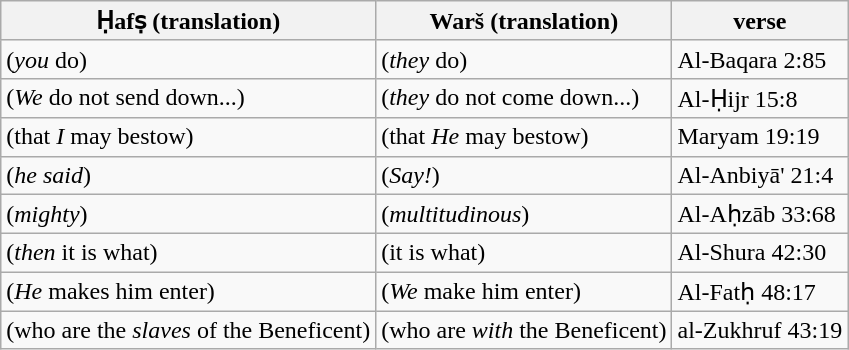<table class="wikitable">
<tr>
<th>Ḥafṣ (translation)</th>
<th>Warš (translation)</th>
<th>verse</th>
</tr>
<tr>
<td> (<em>you</em> do)</td>
<td> (<em>they</em> do)</td>
<td>Al-Baqara 2:85</td>
</tr>
<tr>
<td> (<em>We</em> do not send down...)</td>
<td> (<em>they</em> do not come down...)</td>
<td>Al-Ḥijr 15:8</td>
</tr>
<tr>
<td> (that <em>I</em> may bestow)</td>
<td> (that <em>He</em> may bestow)</td>
<td>Maryam 19:19</td>
</tr>
<tr>
<td> (<em>he said</em>)</td>
<td> (<em>Say!</em>)</td>
<td>Al-Anbiyā' 21:4</td>
</tr>
<tr>
<td> (<em>mighty</em>)</td>
<td> (<em>multitudinous</em>)</td>
<td>Al-Aḥzāb 33:68</td>
</tr>
<tr>
<td> (<em>then</em> it is what)</td>
<td> (it is what)</td>
<td>Al-Shura 42:30</td>
</tr>
<tr>
<td> (<em>He</em> makes him enter)</td>
<td> (<em>We</em> make him enter)</td>
<td>Al-Fatḥ 48:17</td>
</tr>
<tr>
<td> (who are the <em>slaves</em> of the Beneficent)</td>
<td> (who are <em>with</em> the Beneficent)</td>
<td>al-Zukhruf 43:19</td>
</tr>
</table>
